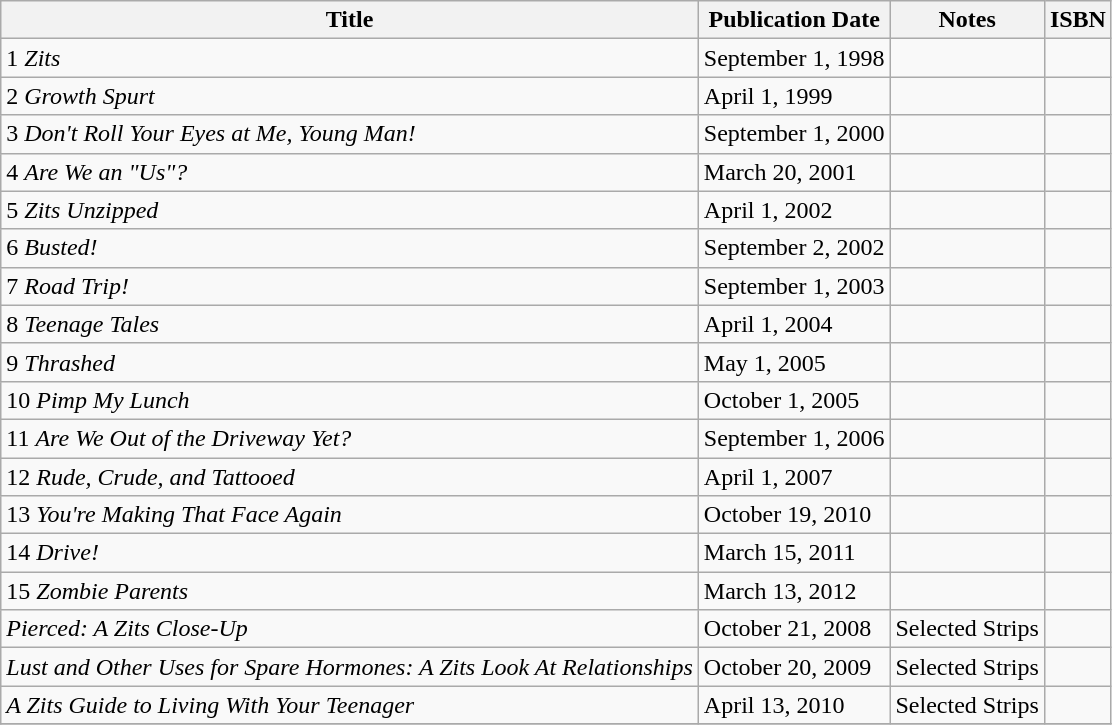<table class="wikitable" and numbers>
<tr>
<th>Title</th>
<th>Publication Date</th>
<th>Notes</th>
<th>ISBN</th>
</tr>
<tr>
<td>1 <em>Zits</em></td>
<td>September 1, 1998</td>
<td></td>
<td></td>
</tr>
<tr>
<td>2 <em>Growth Spurt</em></td>
<td>April 1, 1999</td>
<td></td>
<td></td>
</tr>
<tr>
<td>3 <em>Don't Roll Your Eyes at Me, Young Man!</em></td>
<td>September 1, 2000</td>
<td></td>
<td></td>
</tr>
<tr>
<td>4 <em>Are We an "Us"?</em></td>
<td>March 20, 2001</td>
<td></td>
<td></td>
</tr>
<tr>
<td>5 <em>Zits Unzipped</em></td>
<td>April 1, 2002</td>
<td></td>
<td></td>
</tr>
<tr>
<td>6 <em>Busted!</em></td>
<td>September 2, 2002</td>
<td></td>
<td></td>
</tr>
<tr>
<td>7 <em>Road Trip!</em></td>
<td>September 1, 2003</td>
<td></td>
<td></td>
</tr>
<tr>
<td>8 <em>Teenage Tales</em></td>
<td>April 1, 2004</td>
<td></td>
<td></td>
</tr>
<tr>
<td>9 <em>Thrashed</em></td>
<td>May 1, 2005</td>
<td></td>
<td></td>
</tr>
<tr>
<td>10 <em>Pimp My Lunch</em></td>
<td>October 1, 2005</td>
<td></td>
<td></td>
</tr>
<tr>
<td>11 <em>Are We Out of the Driveway Yet?</em></td>
<td>September 1, 2006</td>
<td></td>
<td></td>
</tr>
<tr>
<td>12 <em>Rude, Crude, and Tattooed</em></td>
<td>April 1, 2007</td>
<td></td>
<td></td>
</tr>
<tr>
<td>13 <em>You're Making That Face Again</em></td>
<td>October 19, 2010</td>
<td></td>
<td></td>
</tr>
<tr>
<td>14 <em>Drive!</em></td>
<td>March 15, 2011</td>
<td></td>
<td></td>
</tr>
<tr>
<td>15 <em>Zombie Parents</em></td>
<td>March 13, 2012</td>
<td></td>
<td></td>
</tr>
<tr>
<td><em>Pierced: A Zits Close-Up</em></td>
<td>October 21, 2008</td>
<td>Selected Strips</td>
<td></td>
</tr>
<tr>
<td><em>Lust and Other Uses for Spare Hormones: A Zits Look At Relationships</em></td>
<td>October 20, 2009</td>
<td>Selected Strips</td>
<td></td>
</tr>
<tr>
<td><em>A Zits Guide to Living With Your Teenager</em></td>
<td>April 13, 2010</td>
<td>Selected Strips</td>
<td></td>
</tr>
<tr>
</tr>
</table>
